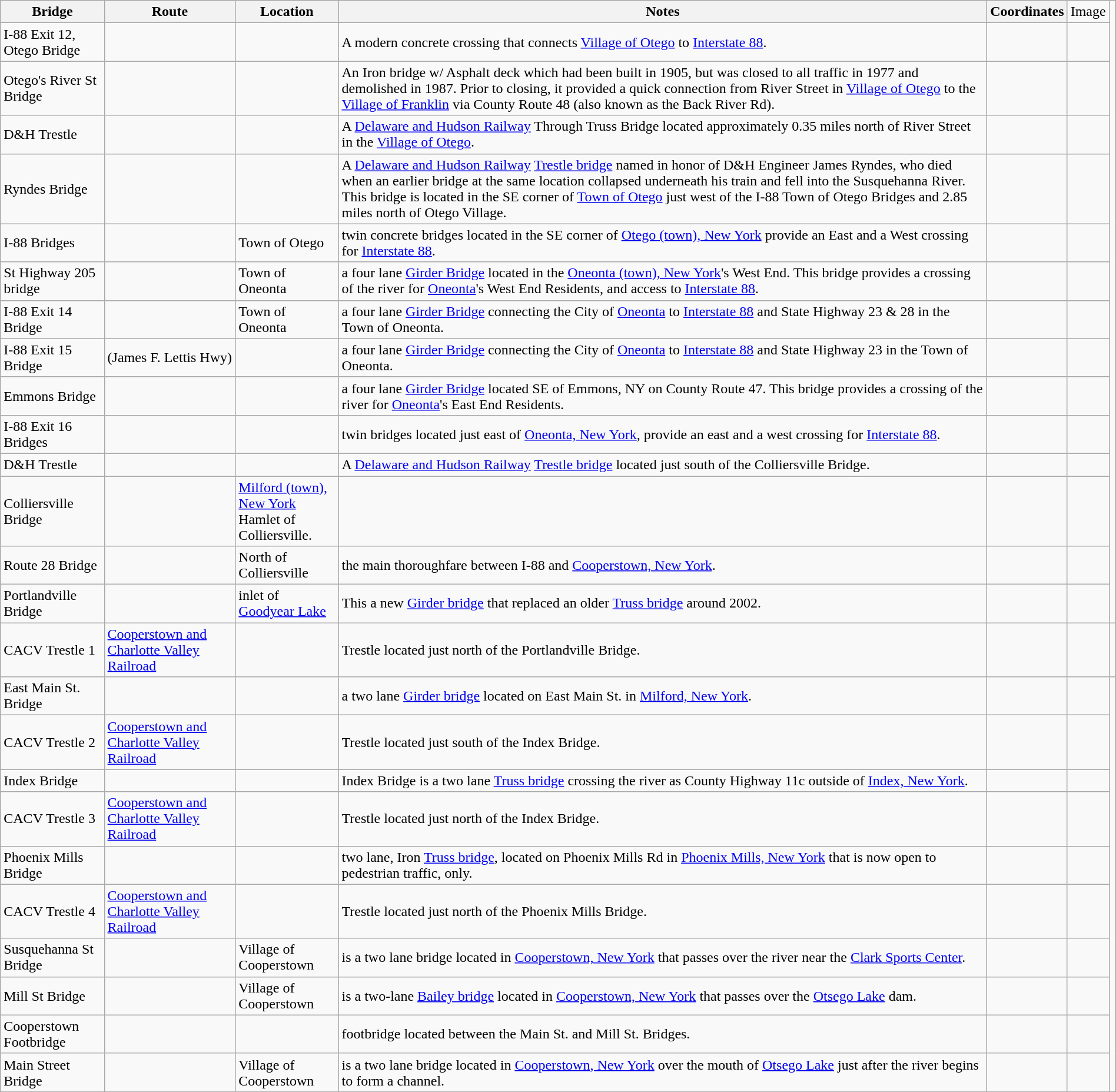<table class="wikitable" style="width:100%">
<tr>
<th>Bridge</th>
<th>Route</th>
<th>Location</th>
<th>Notes</th>
<th>Coordinates</th>
<td>Image</td>
</tr>
<tr>
<td>I-88 Exit 12, Otego Bridge</td>
<td></td>
<td></td>
<td>A modern concrete crossing that connects <a href='#'>Village of Otego</a> to <a href='#'>Interstate 88</a>.</td>
<td></td>
<td></td>
</tr>
<tr>
<td>Otego's River St Bridge</td>
<td></td>
<td></td>
<td>An Iron bridge w/ Asphalt deck which had been built in 1905, but was closed to all traffic in 1977 and demolished in 1987. Prior to closing, it provided a quick connection from River Street in <a href='#'>Village of Otego</a> to the <a href='#'>Village of Franklin</a> via County Route 48 (also known as the Back River Rd).</td>
<td></td>
<td></td>
</tr>
<tr>
<td>D&H Trestle</td>
<td></td>
<td></td>
<td>A <a href='#'>Delaware and Hudson Railway</a> Through Truss Bridge located approximately 0.35 miles north of River Street in the <a href='#'>Village of Otego</a>.</td>
<td></td>
<td></td>
</tr>
<tr>
<td>Ryndes Bridge</td>
<td></td>
<td></td>
<td>A <a href='#'>Delaware and Hudson Railway</a> <a href='#'>Trestle bridge</a> named in honor of D&H Engineer James Ryndes, who died when an earlier bridge at the same location collapsed underneath his train and fell into the Susquehanna River. This bridge is located in the SE corner of <a href='#'>Town of Otego</a> just west of the I-88 Town of Otego Bridges and 2.85 miles north of Otego Village.</td>
<td></td>
<td></td>
</tr>
<tr>
<td>I-88 Bridges</td>
<td></td>
<td>Town of Otego</td>
<td>twin concrete bridges located in the SE corner of <a href='#'>Otego (town), New York</a> provide an East and a West crossing for <a href='#'>Interstate 88</a>.</td>
<td></td>
<td></td>
</tr>
<tr>
<td>St Highway 205 bridge</td>
<td></td>
<td>Town of Oneonta</td>
<td>a four lane <a href='#'>Girder Bridge</a> located in the <a href='#'>Oneonta (town), New York</a>'s West End. This bridge provides a crossing of the river for <a href='#'>Oneonta</a>'s West End Residents, and access to <a href='#'>Interstate 88</a>.</td>
<td></td>
<td></td>
</tr>
<tr>
<td>I-88 Exit 14 Bridge</td>
<td></td>
<td>Town of Oneonta</td>
<td>a four lane <a href='#'>Girder Bridge</a> connecting the City of <a href='#'>Oneonta</a> to <a href='#'>Interstate 88</a> and State Highway 23 & 28 in the Town of Oneonta.</td>
<td></td>
<td></td>
</tr>
<tr>
<td>I-88 Exit 15 Bridge</td>
<td> (James F. Lettis Hwy)</td>
<td></td>
<td>a four lane <a href='#'>Girder Bridge</a> connecting the City of <a href='#'>Oneonta</a> to <a href='#'>Interstate 88</a> and State Highway 23 in the Town of Oneonta.</td>
<td></td>
<td></td>
</tr>
<tr>
<td>Emmons Bridge</td>
<td></td>
<td></td>
<td>a four lane <a href='#'>Girder Bridge</a> located SE of Emmons, NY on County Route 47. This bridge provides a crossing of the river for <a href='#'>Oneonta</a>'s East End Residents.</td>
<td></td>
<td></td>
</tr>
<tr>
<td>I-88 Exit 16 Bridges</td>
<td></td>
<td></td>
<td>twin bridges located just east of <a href='#'>Oneonta, New York</a>, provide an east and a west crossing for <a href='#'>Interstate 88</a>.</td>
<td></td>
<td></td>
</tr>
<tr>
<td>D&H Trestle</td>
<td></td>
<td></td>
<td>A <a href='#'>Delaware and Hudson Railway</a> <a href='#'>Trestle bridge</a> located just south of the Colliersville Bridge.</td>
<td></td>
<td></td>
</tr>
<tr>
<td>Colliersville Bridge</td>
<td></td>
<td><a href='#'>Milford (town), New York</a><br>Hamlet of Colliersville.</td>
<td></td>
<td></td>
<td></td>
</tr>
<tr>
<td>Route 28 Bridge</td>
<td></td>
<td>North of Colliersville</td>
<td>the main thoroughfare between I-88 and <a href='#'>Cooperstown, New York</a>.</td>
<td></td>
<td></td>
</tr>
<tr>
<td>Portlandville Bridge</td>
<td></td>
<td>inlet of <a href='#'>Goodyear Lake</a></td>
<td>This a new <a href='#'>Girder bridge</a> that replaced an older <a href='#'>Truss bridge</a> around 2002.</td>
<td></td>
<td></td>
</tr>
<tr>
<td>CACV Trestle 1</td>
<td><a href='#'>Cooperstown and Charlotte Valley Railroad</a></td>
<td></td>
<td>Trestle located just north of the Portlandville Bridge.</td>
<td></td>
<td></td>
<td></td>
</tr>
<tr>
<td>East Main St. Bridge</td>
<td></td>
<td></td>
<td>a two lane <a href='#'>Girder bridge</a> located on East Main St. in <a href='#'>Milford, New York</a>.</td>
<td></td>
<td></td>
</tr>
<tr>
<td>CACV Trestle 2</td>
<td><a href='#'>Cooperstown and Charlotte Valley Railroad</a></td>
<td></td>
<td>Trestle located just south of the Index Bridge.</td>
<td></td>
<td></td>
</tr>
<tr>
<td>Index Bridge</td>
<td></td>
<td></td>
<td>Index Bridge is a two lane <a href='#'>Truss bridge</a> crossing the river as County Highway 11c outside of <a href='#'>Index, New York</a>.</td>
<td></td>
<td></td>
</tr>
<tr>
<td>CACV Trestle 3</td>
<td><a href='#'>Cooperstown and Charlotte Valley Railroad</a></td>
<td></td>
<td>Trestle located just north of the Index Bridge.</td>
<td></td>
<td></td>
</tr>
<tr>
<td>Phoenix Mills Bridge</td>
<td></td>
<td></td>
<td>two lane, Iron <a href='#'>Truss bridge</a>, located on Phoenix Mills Rd in <a href='#'>Phoenix Mills, New York</a> that is now open to pedestrian traffic, only.</td>
<td></td>
<td></td>
</tr>
<tr>
<td>CACV Trestle 4</td>
<td><a href='#'>Cooperstown and Charlotte Valley Railroad</a></td>
<td></td>
<td>Trestle located just north of the Phoenix Mills Bridge.</td>
<td></td>
<td></td>
</tr>
<tr>
<td>Susquehanna St Bridge</td>
<td></td>
<td>Village of Cooperstown</td>
<td>is a two lane bridge located in <a href='#'>Cooperstown, New York</a> that passes over the river near the <a href='#'>Clark Sports Center</a>.</td>
<td></td>
<td></td>
</tr>
<tr>
<td>Mill St Bridge</td>
<td></td>
<td>Village of Cooperstown</td>
<td>is a two-lane <a href='#'>Bailey bridge</a> located in <a href='#'>Cooperstown, New York</a> that passes over the <a href='#'>Otsego Lake</a> dam.</td>
<td></td>
<td></td>
</tr>
<tr>
<td>Cooperstown Footbridge</td>
<td></td>
<td></td>
<td>footbridge located between the Main St. and Mill St. Bridges.</td>
<td></td>
<td></td>
</tr>
<tr>
<td>Main Street Bridge</td>
<td></td>
<td>Village of Cooperstown</td>
<td>is a two lane bridge located in <a href='#'>Cooperstown, New York</a> over the mouth of <a href='#'>Otsego Lake</a> just after the river begins to form a channel.</td>
<td></td>
<td></td>
</tr>
</table>
